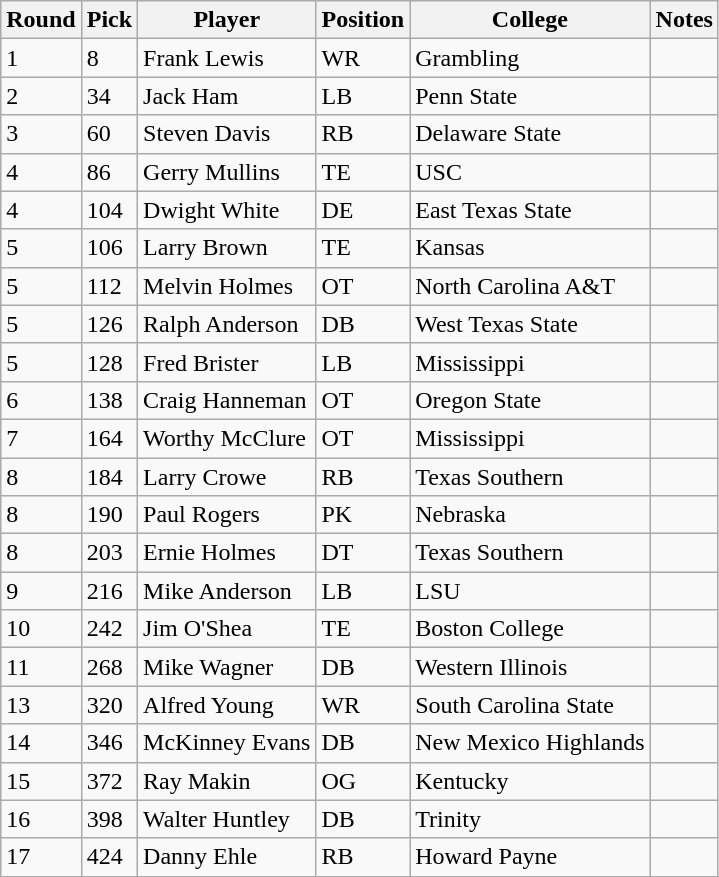<table class="wikitable">
<tr>
<th>Round</th>
<th>Pick</th>
<th>Player</th>
<th>Position</th>
<th>College</th>
<th>Notes</th>
</tr>
<tr>
<td>1</td>
<td>8</td>
<td>Frank Lewis</td>
<td>WR</td>
<td>Grambling</td>
<td></td>
</tr>
<tr>
<td>2</td>
<td>34</td>
<td>Jack Ham</td>
<td>LB</td>
<td>Penn State</td>
<td></td>
</tr>
<tr>
<td>3</td>
<td>60</td>
<td>Steven Davis</td>
<td>RB</td>
<td>Delaware State</td>
<td></td>
</tr>
<tr>
<td>4</td>
<td>86</td>
<td>Gerry Mullins</td>
<td>TE</td>
<td>USC</td>
<td></td>
</tr>
<tr>
<td>4</td>
<td>104</td>
<td>Dwight White</td>
<td>DE</td>
<td>East Texas State</td>
<td></td>
</tr>
<tr>
<td>5</td>
<td>106</td>
<td>Larry Brown</td>
<td>TE</td>
<td>Kansas</td>
<td></td>
</tr>
<tr>
<td>5</td>
<td>112</td>
<td>Melvin Holmes</td>
<td>OT</td>
<td>North Carolina A&T</td>
<td></td>
</tr>
<tr>
<td>5</td>
<td>126</td>
<td>Ralph Anderson</td>
<td>DB</td>
<td>West Texas State</td>
<td></td>
</tr>
<tr>
<td>5</td>
<td>128</td>
<td>Fred Brister</td>
<td>LB</td>
<td>Mississippi</td>
<td></td>
</tr>
<tr>
<td>6</td>
<td>138</td>
<td>Craig Hanneman</td>
<td>OT</td>
<td>Oregon State</td>
<td></td>
</tr>
<tr>
<td>7</td>
<td>164</td>
<td>Worthy McClure</td>
<td>OT</td>
<td>Mississippi</td>
<td></td>
</tr>
<tr>
<td>8</td>
<td>184</td>
<td>Larry Crowe</td>
<td>RB</td>
<td>Texas Southern</td>
<td></td>
</tr>
<tr>
<td>8</td>
<td>190</td>
<td>Paul Rogers</td>
<td>PK</td>
<td>Nebraska</td>
<td></td>
</tr>
<tr>
<td>8</td>
<td>203</td>
<td>Ernie Holmes</td>
<td>DT</td>
<td>Texas Southern</td>
<td></td>
</tr>
<tr>
<td>9</td>
<td>216</td>
<td>Mike Anderson</td>
<td>LB</td>
<td>LSU</td>
<td></td>
</tr>
<tr>
<td>10</td>
<td>242</td>
<td>Jim O'Shea</td>
<td>TE</td>
<td>Boston College</td>
<td></td>
</tr>
<tr>
<td>11</td>
<td>268</td>
<td>Mike Wagner</td>
<td>DB</td>
<td>Western Illinois</td>
<td></td>
</tr>
<tr>
<td>13</td>
<td>320</td>
<td>Alfred Young</td>
<td>WR</td>
<td>South Carolina State</td>
<td></td>
</tr>
<tr>
<td>14</td>
<td>346</td>
<td>McKinney Evans</td>
<td>DB</td>
<td>New Mexico Highlands</td>
<td></td>
</tr>
<tr>
<td>15</td>
<td>372</td>
<td>Ray Makin</td>
<td>OG</td>
<td>Kentucky</td>
<td></td>
</tr>
<tr>
<td>16</td>
<td>398</td>
<td>Walter Huntley</td>
<td>DB</td>
<td>Trinity</td>
<td></td>
</tr>
<tr>
<td>17</td>
<td>424</td>
<td>Danny Ehle</td>
<td>RB</td>
<td>Howard Payne</td>
<td></td>
</tr>
</table>
